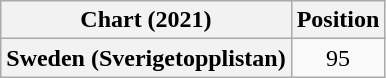<table class="wikitable plainrowheaders" style="text-align:center">
<tr>
<th scope="col">Chart (2021)</th>
<th scope="col">Position</th>
</tr>
<tr>
<th scope="row">Sweden (Sverigetopplistan)</th>
<td>95</td>
</tr>
</table>
